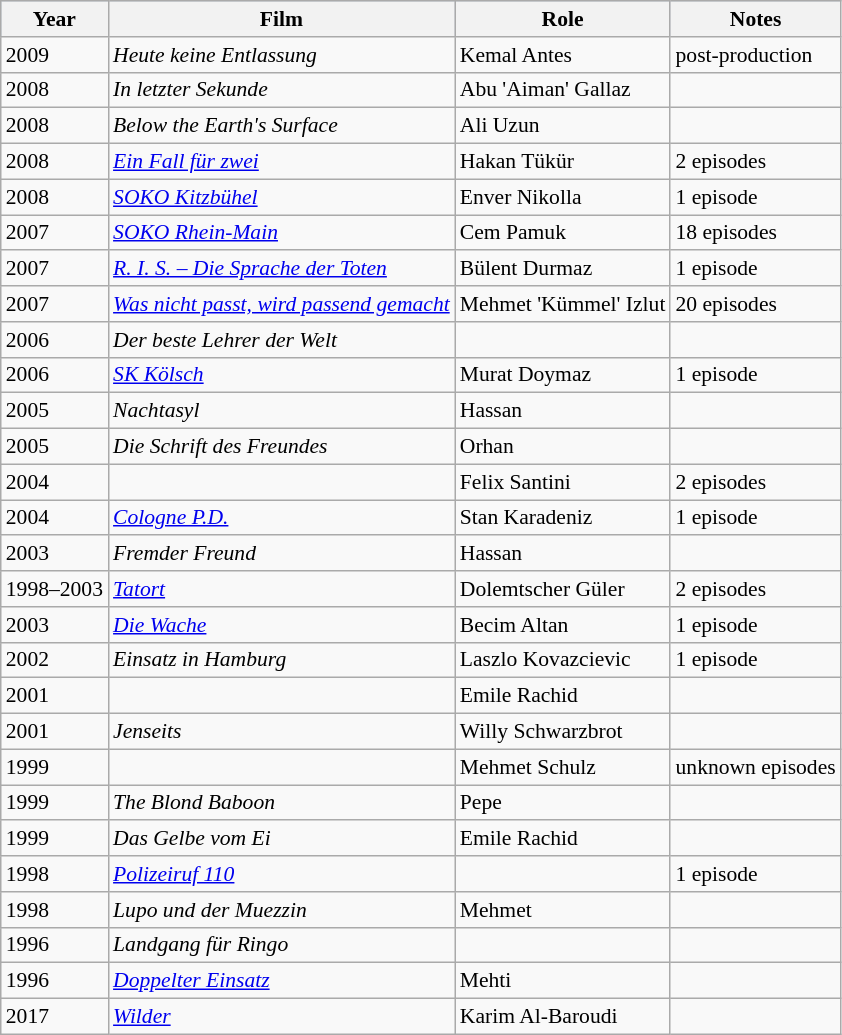<table class="wikitable" style="font-size: 90%;">
<tr style="background:#B0C4DE;">
<th>Year</th>
<th>Film</th>
<th>Role</th>
<th>Notes</th>
</tr>
<tr>
<td>2009</td>
<td><em>Heute keine Entlassung</em></td>
<td>Kemal Antes</td>
<td>post-production</td>
</tr>
<tr>
<td>2008</td>
<td><em>In letzter Sekunde</em></td>
<td>Abu 'Aiman' Gallaz</td>
<td></td>
</tr>
<tr>
<td>2008</td>
<td><em>Below the Earth's Surface</em></td>
<td>Ali Uzun</td>
<td></td>
</tr>
<tr>
<td>2008</td>
<td><em><a href='#'>Ein Fall für zwei</a></em></td>
<td>Hakan Tükür</td>
<td>2 episodes</td>
</tr>
<tr>
<td>2008</td>
<td><em><a href='#'>SOKO Kitzbühel</a></em></td>
<td>Enver Nikolla</td>
<td>1 episode</td>
</tr>
<tr>
<td>2007</td>
<td><em><a href='#'>SOKO Rhein-Main</a></em></td>
<td>Cem Pamuk</td>
<td>18 episodes</td>
</tr>
<tr>
<td>2007</td>
<td><em><a href='#'>R. I. S. – Die Sprache der Toten</a></em></td>
<td>Bülent Durmaz</td>
<td>1 episode</td>
</tr>
<tr>
<td>2007</td>
<td><em><a href='#'>Was nicht passt, wird passend gemacht</a></em></td>
<td>Mehmet 'Kümmel' Izlut</td>
<td>20 episodes</td>
</tr>
<tr>
<td>2006</td>
<td><em>Der beste Lehrer der Welt</em></td>
<td></td>
<td></td>
</tr>
<tr>
<td>2006</td>
<td><em><a href='#'>SK Kölsch</a></em></td>
<td>Murat Doymaz</td>
<td>1 episode</td>
</tr>
<tr>
<td>2005</td>
<td><em>Nachtasyl</em></td>
<td>Hassan</td>
<td></td>
</tr>
<tr>
<td>2005</td>
<td><em>Die Schrift des Freundes</em></td>
<td>Orhan</td>
<td></td>
</tr>
<tr>
<td>2004</td>
<td><em></em></td>
<td>Felix Santini</td>
<td>2 episodes</td>
</tr>
<tr>
<td>2004</td>
<td><em><a href='#'>Cologne P.D.</a></em></td>
<td>Stan Karadeniz</td>
<td>1 episode</td>
</tr>
<tr>
<td>2003</td>
<td><em>Fremder Freund</em></td>
<td>Hassan</td>
<td></td>
</tr>
<tr>
<td>1998–2003</td>
<td><em><a href='#'>Tatort</a></em></td>
<td>Dolemtscher Güler</td>
<td>2 episodes</td>
</tr>
<tr>
<td>2003</td>
<td><em><a href='#'>Die Wache</a></em></td>
<td>Becim Altan</td>
<td>1 episode</td>
</tr>
<tr>
<td>2002</td>
<td><em>Einsatz in Hamburg</em></td>
<td>Laszlo Kovazcievic</td>
<td>1 episode</td>
</tr>
<tr>
<td>2001</td>
<td><em></em></td>
<td>Emile Rachid</td>
<td></td>
</tr>
<tr>
<td>2001</td>
<td><em>Jenseits</em></td>
<td>Willy Schwarzbrot</td>
<td></td>
</tr>
<tr>
<td>1999</td>
<td><em></em></td>
<td>Mehmet Schulz</td>
<td>unknown episodes</td>
</tr>
<tr>
<td>1999</td>
<td><em>The Blond Baboon</em></td>
<td>Pepe</td>
<td></td>
</tr>
<tr>
<td>1999</td>
<td><em>Das Gelbe vom Ei</em></td>
<td>Emile Rachid</td>
<td></td>
</tr>
<tr>
<td>1998</td>
<td><em><a href='#'>Polizeiruf 110</a></em></td>
<td></td>
<td>1 episode</td>
</tr>
<tr>
<td>1998</td>
<td><em>Lupo und der Muezzin</em></td>
<td>Mehmet</td>
<td></td>
</tr>
<tr>
<td>1996</td>
<td><em>Landgang für Ringo</em></td>
<td></td>
<td></td>
</tr>
<tr>
<td>1996</td>
<td><em><a href='#'>Doppelter Einsatz</a></em></td>
<td>Mehti</td>
<td></td>
</tr>
<tr>
<td>2017</td>
<td><em><a href='#'>Wilder</a></em></td>
<td>Karim Al-Baroudi</td>
<td></td>
</tr>
</table>
